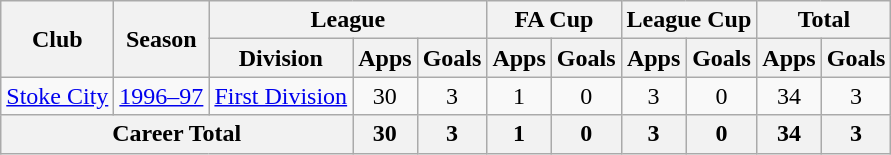<table class="wikitable" style="text-align: center;">
<tr>
<th rowspan="2">Club</th>
<th rowspan="2">Season</th>
<th colspan="3">League</th>
<th colspan="2">FA Cup</th>
<th colspan="2">League Cup</th>
<th colspan="2">Total</th>
</tr>
<tr>
<th>Division</th>
<th>Apps</th>
<th>Goals</th>
<th>Apps</th>
<th>Goals</th>
<th>Apps</th>
<th>Goals</th>
<th>Apps</th>
<th>Goals</th>
</tr>
<tr>
<td><a href='#'>Stoke City</a></td>
<td><a href='#'>1996–97</a></td>
<td><a href='#'>First Division</a></td>
<td>30</td>
<td>3</td>
<td>1</td>
<td>0</td>
<td>3</td>
<td>0</td>
<td>34</td>
<td>3</td>
</tr>
<tr>
<th colspan="3">Career Total</th>
<th>30</th>
<th>3</th>
<th>1</th>
<th>0</th>
<th>3</th>
<th>0</th>
<th>34</th>
<th>3</th>
</tr>
</table>
